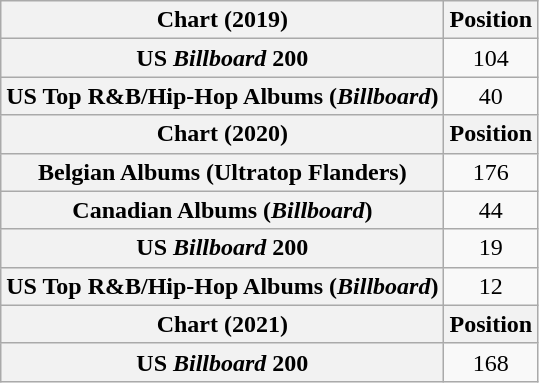<table class="wikitable sortable plainrowheaders" style="text-align:center">
<tr>
<th scope="col">Chart (2019)</th>
<th scope="col">Position</th>
</tr>
<tr>
<th scope="row">US <em>Billboard</em> 200</th>
<td>104</td>
</tr>
<tr>
<th scope="row">US Top R&B/Hip-Hop Albums (<em>Billboard</em>)</th>
<td>40</td>
</tr>
<tr>
<th scope="col">Chart (2020)</th>
<th scope="col">Position</th>
</tr>
<tr>
<th scope="row">Belgian Albums (Ultratop Flanders)</th>
<td>176</td>
</tr>
<tr>
<th scope="row">Canadian Albums (<em>Billboard</em>)</th>
<td>44</td>
</tr>
<tr>
<th scope="row">US <em>Billboard</em> 200</th>
<td>19</td>
</tr>
<tr>
<th scope="row">US Top R&B/Hip-Hop Albums (<em>Billboard</em>)</th>
<td>12</td>
</tr>
<tr>
<th scope="col">Chart (2021)</th>
<th scope="col">Position</th>
</tr>
<tr>
<th scope="row">US <em>Billboard</em> 200</th>
<td>168</td>
</tr>
</table>
